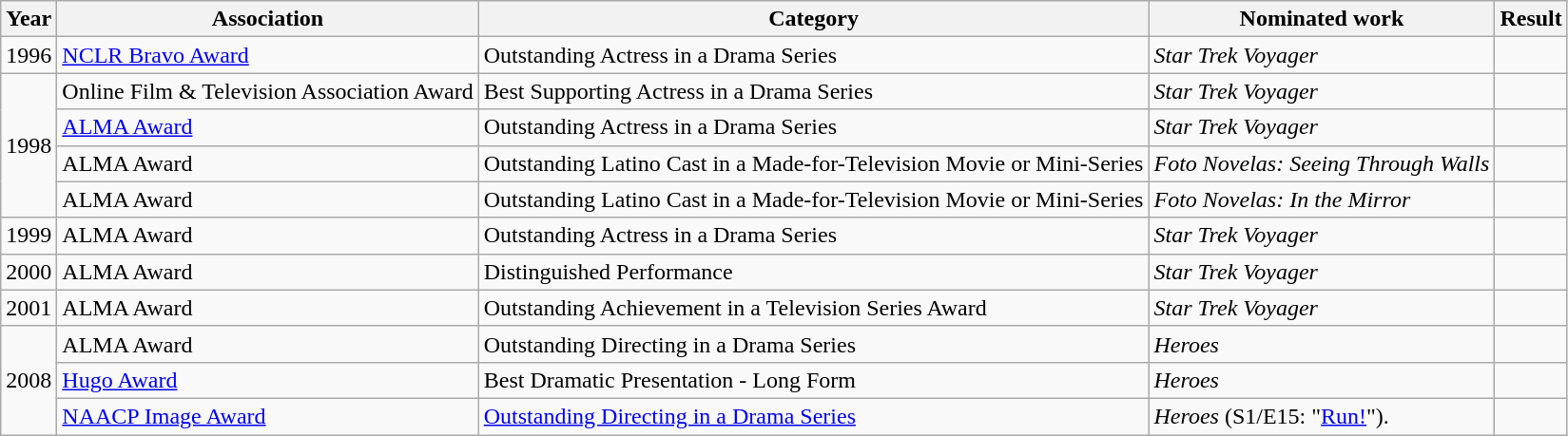<table class="wikitable plainrowheaders sortable">
<tr>
<th>Year</th>
<th>Association</th>
<th>Category</th>
<th>Nominated work</th>
<th>Result</th>
</tr>
<tr>
<td>1996</td>
<td><a href='#'>NCLR Bravo Award</a></td>
<td>Outstanding Actress in a Drama Series</td>
<td><em>Star Trek Voyager</em></td>
<td></td>
</tr>
<tr>
<td rowspan="4">1998</td>
<td>Online Film & Television Association Award</td>
<td>Best Supporting Actress in a Drama Series</td>
<td><em>Star Trek Voyager</em></td>
<td></td>
</tr>
<tr>
<td><a href='#'>ALMA Award</a></td>
<td>Outstanding Actress in a Drama Series</td>
<td><em>Star Trek Voyager</em></td>
<td></td>
</tr>
<tr>
<td>ALMA Award</td>
<td>Outstanding Latino Cast in a Made-for-Television Movie or Mini-Series</td>
<td><em>Foto Novelas: Seeing Through Walls</em></td>
<td></td>
</tr>
<tr>
<td>ALMA Award</td>
<td>Outstanding Latino Cast in a Made-for-Television Movie or Mini-Series</td>
<td><em>Foto Novelas: In the Mirror</em></td>
<td></td>
</tr>
<tr>
<td>1999</td>
<td>ALMA Award</td>
<td>Outstanding Actress in a Drama Series</td>
<td><em>Star Trek Voyager</em></td>
<td></td>
</tr>
<tr>
<td>2000</td>
<td>ALMA Award</td>
<td>Distinguished Performance</td>
<td><em>Star Trek Voyager</em></td>
<td></td>
</tr>
<tr>
<td>2001</td>
<td>ALMA Award</td>
<td>Outstanding Achievement in a Television Series Award</td>
<td><em>Star Trek Voyager</em></td>
<td></td>
</tr>
<tr>
<td rowspan="3">2008</td>
<td>ALMA Award</td>
<td>Outstanding Directing in a Drama Series</td>
<td><em>Heroes</em></td>
<td></td>
</tr>
<tr>
<td><a href='#'>Hugo Award</a></td>
<td>Best Dramatic Presentation - Long Form</td>
<td><em>Heroes</em></td>
<td></td>
</tr>
<tr>
<td><a href='#'>NAACP Image Award</a></td>
<td><a href='#'>Outstanding Directing in a Drama Series</a></td>
<td><em>Heroes</em> (S1/E15: "<a href='#'>Run!</a>").</td>
<td></td>
</tr>
</table>
